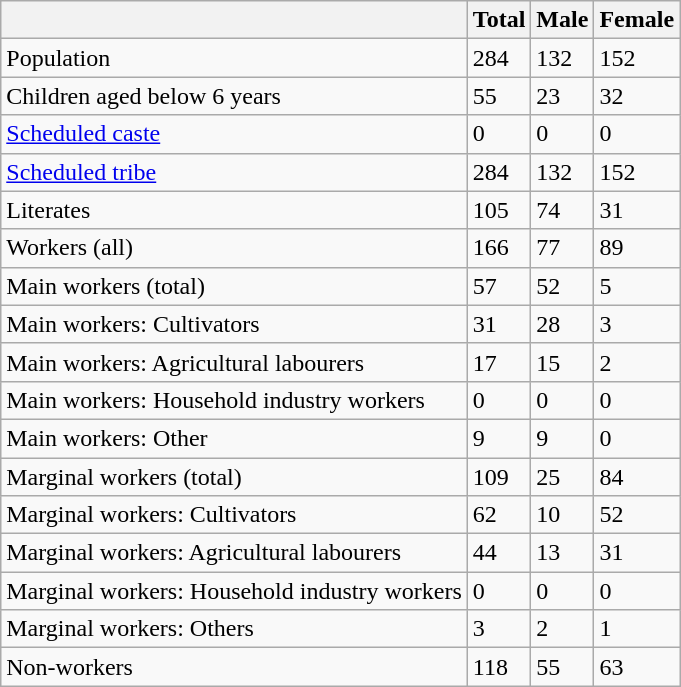<table class="wikitable sortable">
<tr>
<th></th>
<th>Total</th>
<th>Male</th>
<th>Female</th>
</tr>
<tr>
<td>Population</td>
<td>284</td>
<td>132</td>
<td>152</td>
</tr>
<tr>
<td>Children aged below 6 years</td>
<td>55</td>
<td>23</td>
<td>32</td>
</tr>
<tr>
<td><a href='#'>Scheduled caste</a></td>
<td>0</td>
<td>0</td>
<td>0</td>
</tr>
<tr>
<td><a href='#'>Scheduled tribe</a></td>
<td>284</td>
<td>132</td>
<td>152</td>
</tr>
<tr>
<td>Literates</td>
<td>105</td>
<td>74</td>
<td>31</td>
</tr>
<tr>
<td>Workers (all)</td>
<td>166</td>
<td>77</td>
<td>89</td>
</tr>
<tr>
<td>Main workers (total)</td>
<td>57</td>
<td>52</td>
<td>5</td>
</tr>
<tr>
<td>Main workers: Cultivators</td>
<td>31</td>
<td>28</td>
<td>3</td>
</tr>
<tr>
<td>Main workers: Agricultural labourers</td>
<td>17</td>
<td>15</td>
<td>2</td>
</tr>
<tr>
<td>Main workers: Household industry workers</td>
<td>0</td>
<td>0</td>
<td>0</td>
</tr>
<tr>
<td>Main workers: Other</td>
<td>9</td>
<td>9</td>
<td>0</td>
</tr>
<tr>
<td>Marginal workers (total)</td>
<td>109</td>
<td>25</td>
<td>84</td>
</tr>
<tr>
<td>Marginal workers: Cultivators</td>
<td>62</td>
<td>10</td>
<td>52</td>
</tr>
<tr>
<td>Marginal workers: Agricultural labourers</td>
<td>44</td>
<td>13</td>
<td>31</td>
</tr>
<tr>
<td>Marginal workers: Household industry workers</td>
<td>0</td>
<td>0</td>
<td>0</td>
</tr>
<tr>
<td>Marginal workers: Others</td>
<td>3</td>
<td>2</td>
<td>1</td>
</tr>
<tr>
<td>Non-workers</td>
<td>118</td>
<td>55</td>
<td>63</td>
</tr>
</table>
